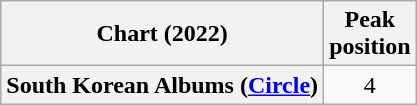<table class="wikitable plainrowheaders" style="text-align:center">
<tr>
<th scope="col">Chart (2022)</th>
<th scope="col">Peak<br>position</th>
</tr>
<tr>
<th scope="row">South Korean Albums (<a href='#'>Circle</a>)</th>
<td>4</td>
</tr>
</table>
